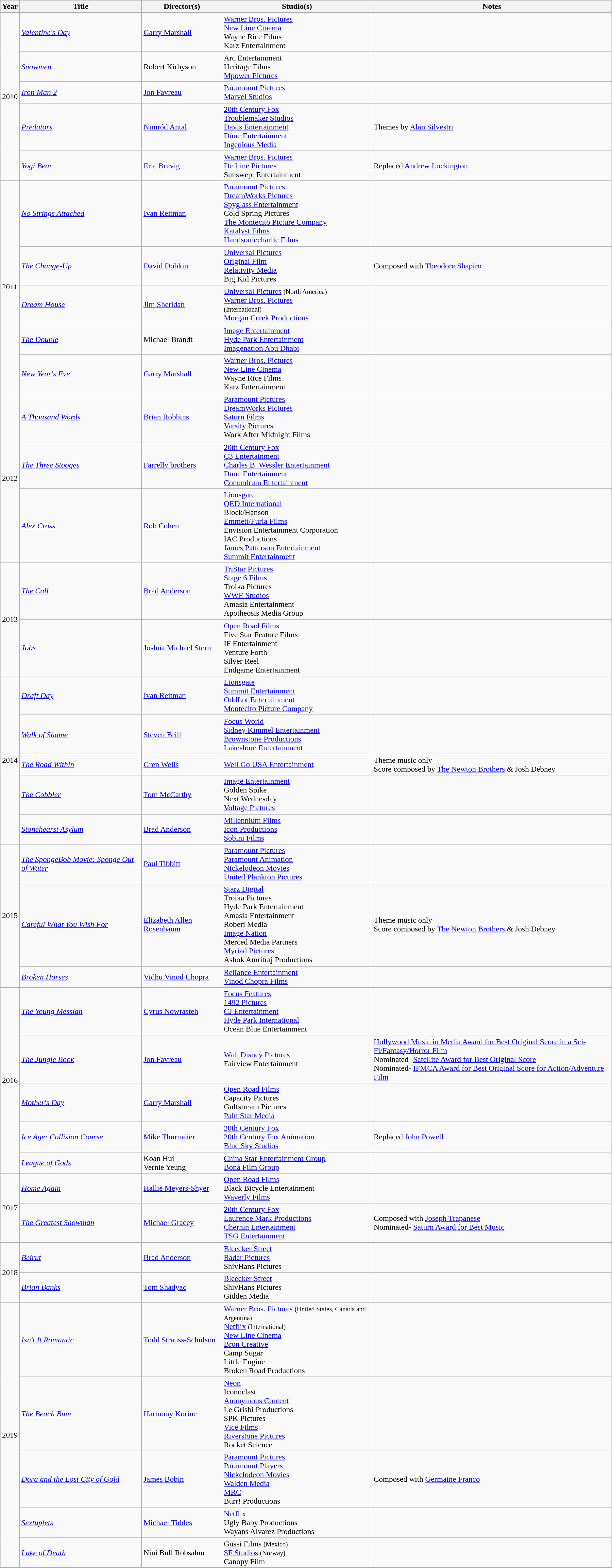<table class="wikitable sortable">
<tr>
<th>Year</th>
<th>Title</th>
<th>Director(s)</th>
<th>Studio(s)</th>
<th>Notes</th>
</tr>
<tr>
<td rowspan="5">2010</td>
<td><em><a href='#'>Valentine's Day</a></em></td>
<td><a href='#'>Garry Marshall</a></td>
<td><a href='#'>Warner Bros. Pictures</a><br><a href='#'>New Line Cinema</a><br>Wayne Rice Films<br>Karz Entertainment</td>
<td></td>
</tr>
<tr>
<td><em><a href='#'>Snowmen</a></em></td>
<td>Robert Kirbyson</td>
<td>Arc Entertainment<br>Heritage Films<br><a href='#'>Mpower Pictures</a></td>
<td></td>
</tr>
<tr>
<td><em><a href='#'>Iron Man 2</a></em></td>
<td><a href='#'>Jon Favreau</a></td>
<td><a href='#'>Paramount Pictures</a><br><a href='#'>Marvel Studios</a></td>
<td></td>
</tr>
<tr>
<td><em><a href='#'>Predators</a></em></td>
<td><a href='#'>Nimród Antal</a></td>
<td><a href='#'>20th Century Fox</a><br><a href='#'>Troublemaker Studios</a><br><a href='#'>Davis Entertainment</a><br><a href='#'>Dune Entertainment</a><br><a href='#'>Ingenious Media</a></td>
<td>Themes by <a href='#'>Alan Silvestri</a></td>
</tr>
<tr>
<td><em><a href='#'>Yogi Bear</a></em></td>
<td><a href='#'>Eric Brevig</a></td>
<td><a href='#'>Warner Bros. Pictures</a><br><a href='#'>De Line Pictures</a><br>Sunswept Entertainment</td>
<td>Replaced <a href='#'>Andrew Lockington</a></td>
</tr>
<tr>
<td rowspan="5">2011</td>
<td><em><a href='#'>No Strings Attached</a></em></td>
<td><a href='#'>Ivan Reitman</a></td>
<td><a href='#'>Paramount Pictures</a><br><a href='#'>DreamWorks Pictures</a><br><a href='#'>Spyglass Entertainment</a><br>Cold Spring Pictures<br><a href='#'>The Montecito Picture Company</a><br><a href='#'>Katalyst Films</a><br><a href='#'>Handsomecharlie Films</a></td>
<td></td>
</tr>
<tr>
<td><em><a href='#'>The Change-Up</a></em></td>
<td><a href='#'>David Dobkin</a></td>
<td><a href='#'>Universal Pictures</a><br><a href='#'>Original Film</a><br><a href='#'>Relativity Media</a><br>Big Kid Pictures</td>
<td>Composed with <a href='#'>Theodore Shapiro</a></td>
</tr>
<tr>
<td><em><a href='#'>Dream House</a></em></td>
<td><a href='#'>Jim Sheridan</a></td>
<td><a href='#'>Universal Pictures</a> <small>(North America)</small><br><a href='#'>Warner Bros. Pictures</a><br><small>(International)</small><br><a href='#'>Morgan Creek Productions</a></td>
<td></td>
</tr>
<tr>
<td><em><a href='#'>The Double</a></em></td>
<td>Michael Brandt</td>
<td><a href='#'>Image Entertainment</a><br><a href='#'>Hyde Park Entertainment</a><br><a href='#'>Imagenation Abu Dhabi</a></td>
<td></td>
</tr>
<tr>
<td><em><a href='#'>New Year's Eve</a></em></td>
<td><a href='#'>Garry Marshall</a></td>
<td><a href='#'>Warner Bros. Pictures</a><br><a href='#'>New Line Cinema</a><br>Wayne Rice Films<br>Karz Entertainment</td>
<td></td>
</tr>
<tr>
<td rowspan="3">2012</td>
<td><em><a href='#'>A Thousand Words</a></em></td>
<td><a href='#'>Brian Robbins</a></td>
<td><a href='#'>Paramount Pictures</a><br><a href='#'>DreamWorks Pictures</a><br><a href='#'>Saturn Films</a><br><a href='#'>Varsity Pictures</a><br>Work After Midnight Films</td>
<td></td>
</tr>
<tr>
<td><em><a href='#'>The Three Stooges</a></em></td>
<td><a href='#'>Farrelly brothers</a></td>
<td><a href='#'>20th Century Fox</a><br><a href='#'>C3 Entertainment</a><br><a href='#'>Charles B. Wessler Entertainment</a><br><a href='#'>Dune Entertainment</a><br><a href='#'>Conundrum Entertainment</a></td>
<td></td>
</tr>
<tr>
<td><em><a href='#'>Alex Cross</a></em></td>
<td><a href='#'>Rob Cohen</a></td>
<td><a href='#'>Lionsgate</a><br><a href='#'>QED International</a><br>Block/Hanson<br><a href='#'>Emmett/Furla Films</a><br>Envision Entertainment Corporation<br>IAC Productions<br><a href='#'>James Patterson Entertainment</a><br><a href='#'>Summit Entertainment</a></td>
<td></td>
</tr>
<tr>
<td rowspan="2">2013</td>
<td><em><a href='#'>The Call</a></em></td>
<td><a href='#'>Brad Anderson</a></td>
<td><a href='#'>TriStar Pictures</a><br><a href='#'>Stage 6 Films</a><br>Troika Pictures<br><a href='#'>WWE Studios</a><br>Amasia Entertainment<br>Apotheosis Media Group</td>
<td></td>
</tr>
<tr>
<td><em><a href='#'>Jobs</a></em></td>
<td><a href='#'>Joshua Michael Stern</a></td>
<td><a href='#'>Open Road Films</a><br>Five Star Feature Films<br>IF Entertainment<br>Venture Forth<br>Silver Reel<br>Endgame Entertainment</td>
<td></td>
</tr>
<tr>
<td rowspan="5">2014</td>
<td><em><a href='#'>Draft Day</a></em></td>
<td><a href='#'>Ivan Reitman</a></td>
<td><a href='#'>Lionsgate</a><br><a href='#'>Summit Entertainment</a><br><a href='#'>OddLot Entertainment</a><br><a href='#'>Montecito Picture Company</a></td>
<td></td>
</tr>
<tr>
<td><em><a href='#'>Walk of Shame</a></em></td>
<td><a href='#'>Steven Brill</a></td>
<td><a href='#'>Focus World</a><br><a href='#'>Sidney Kimmel Entertainment</a><br><a href='#'>Brownstone Productions</a><br><a href='#'>Lakeshore Entertainment</a></td>
<td></td>
</tr>
<tr>
<td><em><a href='#'>The Road Within</a></em></td>
<td><a href='#'>Gren Wells</a></td>
<td><a href='#'>Well Go USA Entertainment</a></td>
<td>Theme music only<br>Score composed by <a href='#'>The Newton Brothers</a> & Josh Debney</td>
</tr>
<tr>
<td><em><a href='#'>The Cobbler</a></em></td>
<td><a href='#'>Tom McCarthy</a></td>
<td><a href='#'>Image Entertainment</a><br>Golden Spike<br>Next Wednesday<br><a href='#'>Voltage Pictures</a></td>
<td></td>
</tr>
<tr>
<td><em><a href='#'>Stonehearst Asylum</a></em></td>
<td><a href='#'>Brad Anderson</a></td>
<td><a href='#'>Millennium Films</a><br><a href='#'>Icon Productions</a><br><a href='#'>Sobini Films</a></td>
<td></td>
</tr>
<tr>
<td rowspan="3">2015</td>
<td><em><a href='#'>The SpongeBob Movie: Sponge Out of Water</a></em></td>
<td><a href='#'>Paul Tibbitt</a></td>
<td><a href='#'>Paramount Pictures</a><br><a href='#'>Paramount Animation</a><br><a href='#'>Nickelodeon Movies</a><br><a href='#'>United Plankton Pictures</a></td>
<td></td>
</tr>
<tr>
<td><em><a href='#'>Careful What You Wish For</a></em></td>
<td><a href='#'>Elizabeth Allen Rosenbaum</a></td>
<td><a href='#'>Starz Digital</a><br>Troika Pictures<br>Hyde Park Entertainment<br>Amasia Entertainment<br>Roberi Media<br><a href='#'>Image Nation</a><br>Merced Media Partners<br><a href='#'>Myriad Pictures</a><br>Ashok Amritraj Productions</td>
<td>Theme music only<br>Score composed by <a href='#'>The Newton Brothers</a> & Josh Debney</td>
</tr>
<tr>
<td><em><a href='#'>Broken Horses</a></em></td>
<td><a href='#'>Vidhu Vinod Chopra</a></td>
<td><a href='#'>Reliance Entertainment</a><br><a href='#'>Vinod Chopra Films</a></td>
<td></td>
</tr>
<tr>
<td rowspan="5">2016</td>
<td><em><a href='#'>The Young Messiah</a></em></td>
<td><a href='#'>Cyrus Nowrasteh</a></td>
<td><a href='#'>Focus Features</a><br><a href='#'>1492 Pictures</a><br><a href='#'>CJ Entertainment</a><br><a href='#'>Hyde Park International</a><br>Ocean Blue Entertainment</td>
<td></td>
</tr>
<tr>
<td><em><a href='#'>The Jungle Book</a></em></td>
<td><a href='#'>Jon Favreau</a></td>
<td><a href='#'>Walt Disney Pictures</a><br>Fairview Entertainment</td>
<td><a href='#'>Hollywood Music in Media Award for Best Original Score in a Sci-Fi/Fantasy/Horror Film</a><br>Nominated- <a href='#'>Satellite Award for Best Original Score</a><br>Nominated- <a href='#'>IFMCA Award for Best Original Score for Action/Adventure Film</a></td>
</tr>
<tr>
<td><em><a href='#'>Mother's Day</a></em></td>
<td><a href='#'>Garry Marshall</a></td>
<td><a href='#'>Open Road Films</a><br>Capacity Pictures<br>Gulfstream Pictures<br><a href='#'>PalmStar Media</a></td>
<td></td>
</tr>
<tr>
<td><em><a href='#'>Ice Age: Collision Course</a></em></td>
<td><a href='#'>Mike Thurmeier</a></td>
<td><a href='#'>20th Century Fox</a><br><a href='#'>20th Century Fox Animation</a><br><a href='#'>Blue Sky Studios</a></td>
<td>Replaced <a href='#'>John Powell</a></td>
</tr>
<tr>
<td><em><a href='#'>League of Gods</a></em></td>
<td>Koan Hui<br>Vernie Yeung</td>
<td><a href='#'>China Star Entertainment Group</a><br><a href='#'>Bona Film Group</a></td>
<td></td>
</tr>
<tr>
<td rowspan="2">2017</td>
<td><em><a href='#'>Home Again</a></em></td>
<td><a href='#'>Hallie Meyers-Shyer</a></td>
<td><a href='#'>Open Road Films</a><br>Black Bicycle Entertainment<br><a href='#'>Waverly Films</a></td>
<td></td>
</tr>
<tr>
<td><em><a href='#'>The Greatest Showman</a></em></td>
<td><a href='#'>Michael Gracey</a></td>
<td><a href='#'>20th Century Fox</a><br><a href='#'>Laurence Mark Productions</a><br><a href='#'>Chernin Entertainment</a><br><a href='#'>TSG Entertainment</a></td>
<td>Composed with <a href='#'>Joseph Trapanese</a><br>Nominated- <a href='#'>Saturn Award for Best Music</a></td>
</tr>
<tr>
<td rowspan="2">2018</td>
<td><em><a href='#'>Beirut</a></em></td>
<td><a href='#'>Brad Anderson</a></td>
<td><a href='#'>Bleecker Street</a><br><a href='#'>Radar Pictures</a><br>ShivHans Pictures</td>
<td></td>
</tr>
<tr>
<td><em><a href='#'>Brian Banks</a></em></td>
<td><a href='#'>Tom Shadyac</a></td>
<td><a href='#'>Bleecker Street</a><br>ShivHans Pictures<br>Gidden Media</td>
<td></td>
</tr>
<tr>
<td rowspan="5">2019</td>
<td><em><a href='#'>Isn't It Romantic</a></em></td>
<td><a href='#'>Todd Strauss-Schulson</a></td>
<td><a href='#'>Warner Bros. Pictures</a> <small>(United States, Canada and Argentina)</small><br><a href='#'>Netflix</a> <small>(International)</small><br><a href='#'>New Line Cinema</a><br><a href='#'>Bron Creative</a><br>Camp Sugar<br>Little Engine<br>Broken Road Productions</td>
<td></td>
</tr>
<tr>
<td><em><a href='#'>The Beach Bum</a></em></td>
<td><a href='#'>Harmony Korine</a></td>
<td><a href='#'>Neon</a><br>Iconoclast<br><a href='#'>Anonymous Content</a><br>Le Grisbi Productions<br>SPK Pictures<br><a href='#'>Vice Films</a><br><a href='#'>Riverstone Pictures</a><br>Rocket Science</td>
<td></td>
</tr>
<tr>
<td><em><a href='#'>Dora and the Lost City of Gold</a></em></td>
<td><a href='#'>James Bobin</a></td>
<td><a href='#'>Paramount Pictures</a><br><a href='#'>Paramount Players</a><br><a href='#'>Nickelodeon Movies</a><br><a href='#'>Walden Media</a><br><a href='#'>MRC</a><br>Burr! Productions</td>
<td>Composed with <a href='#'>Germaine Franco</a></td>
</tr>
<tr>
<td><em><a href='#'>Sextuplets</a></em></td>
<td><a href='#'>Michael Tiddes</a></td>
<td><a href='#'>Netflix</a><br>Ugly Baby Productions<br>Wayans Alvarez Productions</td>
<td></td>
</tr>
<tr>
<td><em><a href='#'>Lake of Death</a></em></td>
<td>Nini Bull Robsahm</td>
<td>Gussi Films <small>(Mexico)</small><br><a href='#'>SF Studios</a> <small>(Norway)</small><br>Canopy Film</td>
<td></td>
</tr>
</table>
